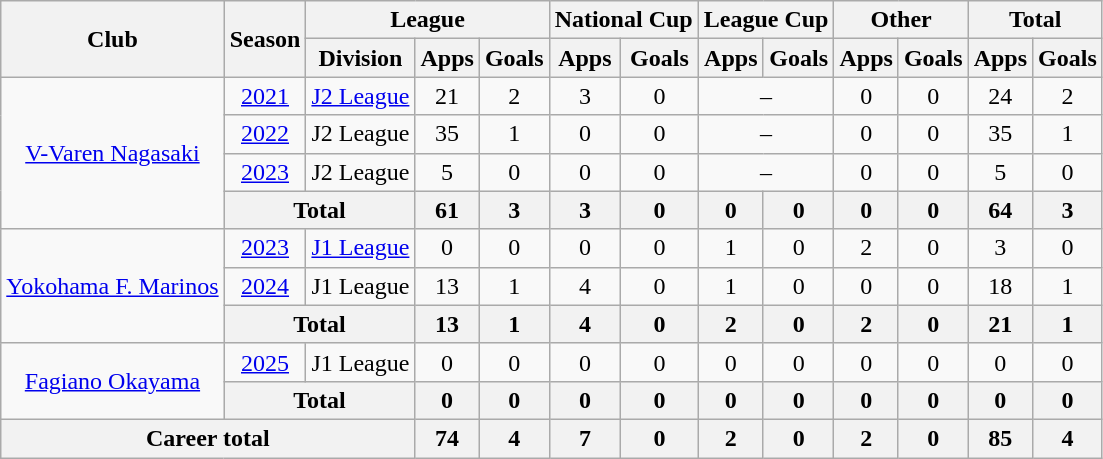<table class="wikitable" style="text-align: center;">
<tr>
<th rowspan="2">Club</th>
<th rowspan="2">Season</th>
<th colspan="3">League</th>
<th colspan="2">National Cup</th>
<th colspan="2">League Cup</th>
<th colspan="2">Other</th>
<th colspan="2">Total</th>
</tr>
<tr>
<th>Division</th>
<th>Apps</th>
<th>Goals</th>
<th>Apps</th>
<th>Goals</th>
<th>Apps</th>
<th>Goals</th>
<th>Apps</th>
<th>Goals</th>
<th>Apps</th>
<th>Goals</th>
</tr>
<tr>
<td rowspan="4"><a href='#'>V-Varen Nagasaki</a></td>
<td><a href='#'>2021</a></td>
<td><a href='#'>J2 League</a></td>
<td>21</td>
<td>2</td>
<td>3</td>
<td>0</td>
<td colspan="2">–</td>
<td>0</td>
<td>0</td>
<td>24</td>
<td>2</td>
</tr>
<tr>
<td><a href='#'>2022</a></td>
<td>J2 League</td>
<td>35</td>
<td>1</td>
<td>0</td>
<td>0</td>
<td colspan="2">–</td>
<td>0</td>
<td>0</td>
<td>35</td>
<td>1</td>
</tr>
<tr>
<td><a href='#'>2023</a></td>
<td>J2 League</td>
<td>5</td>
<td>0</td>
<td>0</td>
<td>0</td>
<td colspan="2">–</td>
<td>0</td>
<td>0</td>
<td>5</td>
<td>0</td>
</tr>
<tr>
<th colspan="2">Total</th>
<th>61</th>
<th>3</th>
<th>3</th>
<th>0</th>
<th>0</th>
<th>0</th>
<th>0</th>
<th>0</th>
<th>64</th>
<th>3</th>
</tr>
<tr>
<td rowspan="3"><a href='#'>Yokohama F. Marinos</a></td>
<td><a href='#'>2023</a></td>
<td><a href='#'>J1 League</a></td>
<td>0</td>
<td>0</td>
<td>0</td>
<td>0</td>
<td>1</td>
<td>0</td>
<td>2</td>
<td>0</td>
<td>3</td>
<td>0</td>
</tr>
<tr>
<td><a href='#'>2024</a></td>
<td>J1 League</td>
<td>13</td>
<td>1</td>
<td>4</td>
<td>0</td>
<td>1</td>
<td>0</td>
<td>0</td>
<td>0</td>
<td>18</td>
<td>1</td>
</tr>
<tr>
<th colspan="2">Total</th>
<th>13</th>
<th>1</th>
<th>4</th>
<th>0</th>
<th>2</th>
<th>0</th>
<th>2</th>
<th>0</th>
<th>21</th>
<th>1</th>
</tr>
<tr>
<td rowspan="2"><a href='#'>Fagiano Okayama</a></td>
<td><a href='#'>2025</a></td>
<td>J1 League</td>
<td>0</td>
<td>0</td>
<td>0</td>
<td>0</td>
<td>0</td>
<td>0</td>
<td>0</td>
<td>0</td>
<td>0</td>
<td>0</td>
</tr>
<tr>
<th colspan="2">Total</th>
<th>0</th>
<th>0</th>
<th>0</th>
<th>0</th>
<th>0</th>
<th>0</th>
<th>0</th>
<th>0</th>
<th>0</th>
<th>0</th>
</tr>
<tr>
<th colspan="3">Career total</th>
<th>74</th>
<th>4</th>
<th>7</th>
<th>0</th>
<th>2</th>
<th>0</th>
<th>2</th>
<th>0</th>
<th>85</th>
<th>4</th>
</tr>
</table>
